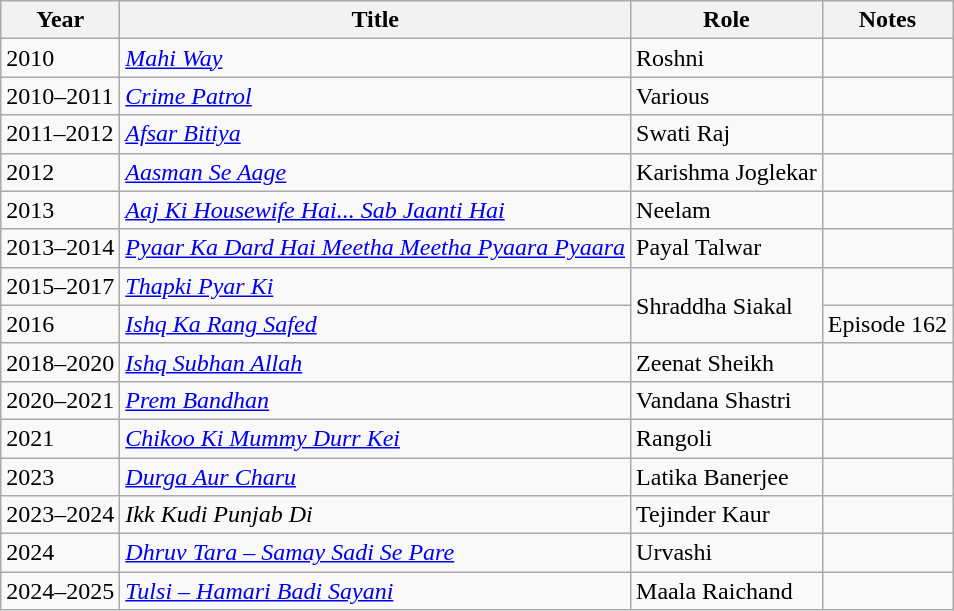<table class="wikitable">
<tr>
<th>Year</th>
<th>Title</th>
<th>Role</th>
<th>Notes</th>
</tr>
<tr>
<td>2010</td>
<td><em><a href='#'>Mahi Way</a></em></td>
<td>Roshni</td>
<td></td>
</tr>
<tr>
<td>2010–2011</td>
<td><em><a href='#'>Crime Patrol</a></em></td>
<td>Various</td>
<td></td>
</tr>
<tr>
<td>2011–2012</td>
<td><em><a href='#'>Afsar Bitiya</a></em></td>
<td>Swati Raj</td>
<td></td>
</tr>
<tr>
<td>2012</td>
<td><em><a href='#'>Aasman Se Aage</a></em></td>
<td>Karishma Joglekar</td>
<td></td>
</tr>
<tr>
<td>2013</td>
<td><em><a href='#'>Aaj Ki Housewife Hai... Sab Jaanti Hai</a></em></td>
<td>Neelam</td>
<td></td>
</tr>
<tr>
<td>2013–2014</td>
<td><em><a href='#'>Pyaar Ka Dard Hai Meetha Meetha Pyaara Pyaara</a></em></td>
<td>Payal Talwar</td>
<td></td>
</tr>
<tr>
<td>2015–2017</td>
<td><em><a href='#'>Thapki Pyar Ki</a></em></td>
<td rowspan="2">Shraddha Siakal</td>
<td></td>
</tr>
<tr>
<td>2016</td>
<td><em><a href='#'>Ishq Ka Rang Safed</a></em></td>
<td>Episode 162</td>
</tr>
<tr>
<td>2018–2020</td>
<td><em><a href='#'>Ishq Subhan Allah</a></em></td>
<td>Zeenat Sheikh</td>
<td></td>
</tr>
<tr>
<td>2020–2021</td>
<td><em><a href='#'>Prem Bandhan</a></em></td>
<td>Vandana Shastri</td>
<td></td>
</tr>
<tr>
<td>2021</td>
<td><em><a href='#'>Chikoo Ki Mummy Durr Kei</a></em></td>
<td>Rangoli</td>
<td></td>
</tr>
<tr>
<td>2023</td>
<td><em><a href='#'>Durga Aur Charu</a></em></td>
<td>Latika Banerjee</td>
<td></td>
</tr>
<tr>
<td>2023–2024</td>
<td><em>Ikk Kudi Punjab Di</em></td>
<td>Tejinder Kaur</td>
<td></td>
</tr>
<tr>
<td>2024</td>
<td><em><a href='#'>Dhruv Tara – Samay Sadi Se Pare</a></em></td>
<td>Urvashi</td>
<td></td>
</tr>
<tr>
<td>2024–2025</td>
<td><em><a href='#'>Tulsi – Hamari Badi Sayani</a></em></td>
<td>Maala Raichand</td>
<td></td>
</tr>
</table>
